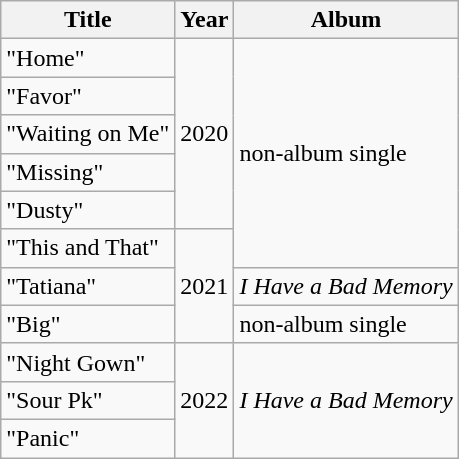<table class="wikitable">
<tr>
<th>Title</th>
<th>Year</th>
<th>Album</th>
</tr>
<tr>
<td>"Home"</td>
<td rowspan="5">2020</td>
<td rowspan="6">non-album single</td>
</tr>
<tr>
<td>"Favor"</td>
</tr>
<tr>
<td>"Waiting on Me"</td>
</tr>
<tr>
<td>"Missing"</td>
</tr>
<tr>
<td>"Dusty"</td>
</tr>
<tr>
<td>"This and That"</td>
<td rowspan="3">2021</td>
</tr>
<tr>
<td>"Tatiana"</td>
<td><em>I Have a Bad Memory</em></td>
</tr>
<tr>
<td>"Big"</td>
<td>non-album single</td>
</tr>
<tr>
<td>"Night Gown"</td>
<td rowspan="3">2022</td>
<td rowspan="3"><em>I Have a Bad Memory</em></td>
</tr>
<tr>
<td>"Sour Pk"</td>
</tr>
<tr>
<td>"Panic"</td>
</tr>
</table>
